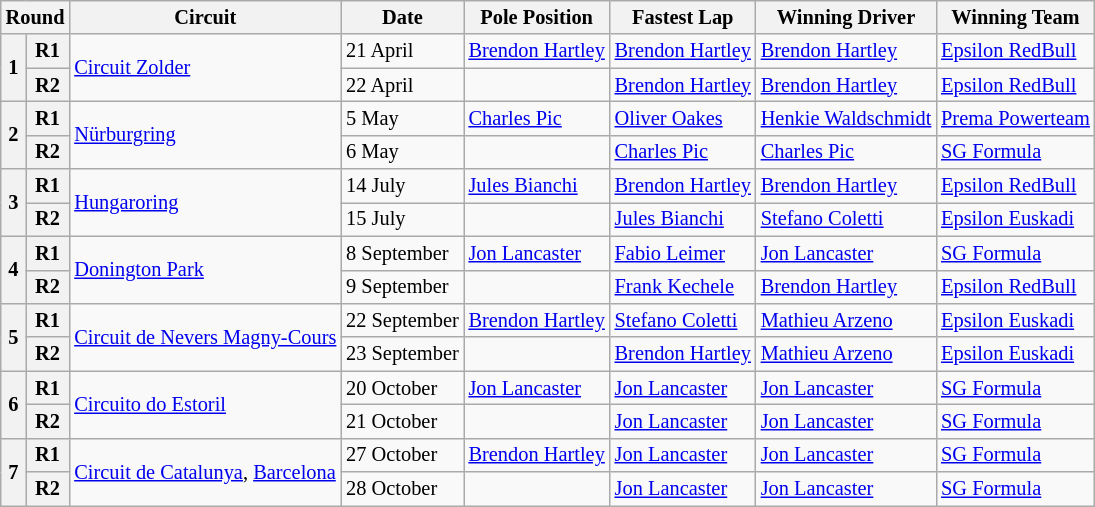<table class="wikitable" style="font-size:85%">
<tr>
<th colspan=2>Round</th>
<th>Circuit</th>
<th>Date</th>
<th>Pole Position</th>
<th>Fastest Lap</th>
<th>Winning Driver</th>
<th>Winning Team</th>
</tr>
<tr>
<th rowspan=2>1</th>
<th>R1</th>
<td rowspan=2> <a href='#'>Circuit Zolder</a></td>
<td>21 April</td>
<td nowrap> <a href='#'>Brendon Hartley</a></td>
<td nowrap> <a href='#'>Brendon Hartley</a></td>
<td nowrap> <a href='#'>Brendon Hartley</a></td>
<td nowrap> <a href='#'>Epsilon RedBull</a></td>
</tr>
<tr>
<th>R2</th>
<td>22 April</td>
<td></td>
<td> <a href='#'>Brendon Hartley</a></td>
<td> <a href='#'>Brendon Hartley</a></td>
<td> <a href='#'>Epsilon RedBull</a></td>
</tr>
<tr>
<th rowspan=2>2</th>
<th>R1</th>
<td rowspan=2> <a href='#'>Nürburgring</a></td>
<td>5 May</td>
<td> <a href='#'>Charles Pic</a></td>
<td> <a href='#'>Oliver Oakes</a></td>
<td nowrap> <a href='#'>Henkie Waldschmidt</a></td>
<td nowrap> <a href='#'>Prema Powerteam</a></td>
</tr>
<tr>
<th>R2</th>
<td>6 May</td>
<td></td>
<td> <a href='#'>Charles Pic</a></td>
<td> <a href='#'>Charles Pic</a></td>
<td> <a href='#'>SG Formula</a></td>
</tr>
<tr>
<th rowspan=2>3</th>
<th>R1</th>
<td rowspan=2> <a href='#'>Hungaroring</a></td>
<td>14 July</td>
<td> <a href='#'>Jules Bianchi</a></td>
<td nowrap> <a href='#'>Brendon Hartley</a></td>
<td nowrap> <a href='#'>Brendon Hartley</a></td>
<td nowrap> <a href='#'>Epsilon RedBull</a></td>
</tr>
<tr>
<th>R2</th>
<td>15 July</td>
<td></td>
<td> <a href='#'>Jules Bianchi</a></td>
<td> <a href='#'>Stefano Coletti</a></td>
<td> <a href='#'>Epsilon Euskadi</a></td>
</tr>
<tr>
<th rowspan=2>4</th>
<th>R1</th>
<td rowspan=2> <a href='#'>Donington Park</a></td>
<td>8 September</td>
<td> <a href='#'>Jon Lancaster</a></td>
<td> <a href='#'>Fabio Leimer</a></td>
<td> <a href='#'>Jon Lancaster</a></td>
<td> <a href='#'>SG Formula</a></td>
</tr>
<tr>
<th>R2</th>
<td>9 September</td>
<td></td>
<td> <a href='#'>Frank Kechele</a></td>
<td> <a href='#'>Brendon Hartley</a></td>
<td> <a href='#'>Epsilon RedBull</a></td>
</tr>
<tr>
<th rowspan=2>5</th>
<th>R1</th>
<td rowspan=2> <a href='#'>Circuit de Nevers Magny-Cours</a></td>
<td nowrap>22 September</td>
<td> <a href='#'>Brendon Hartley</a></td>
<td> <a href='#'>Stefano Coletti</a></td>
<td> <a href='#'>Mathieu Arzeno</a></td>
<td> <a href='#'>Epsilon Euskadi</a></td>
</tr>
<tr>
<th>R2</th>
<td>23 September</td>
<td></td>
<td> <a href='#'>Brendon Hartley</a></td>
<td> <a href='#'>Mathieu Arzeno</a></td>
<td> <a href='#'>Epsilon Euskadi</a></td>
</tr>
<tr>
<th rowspan=2>6</th>
<th>R1</th>
<td rowspan=2> <a href='#'>Circuito do Estoril</a></td>
<td>20 October</td>
<td> <a href='#'>Jon Lancaster</a></td>
<td> <a href='#'>Jon Lancaster</a></td>
<td> <a href='#'>Jon Lancaster</a></td>
<td> <a href='#'>SG Formula</a></td>
</tr>
<tr>
<th>R2</th>
<td>21 October</td>
<td></td>
<td> <a href='#'>Jon Lancaster</a></td>
<td> <a href='#'>Jon Lancaster</a></td>
<td> <a href='#'>SG Formula</a></td>
</tr>
<tr>
<th rowspan=2>7</th>
<th>R1</th>
<td rowspan=2 nowrap> <a href='#'>Circuit de Catalunya</a>, <a href='#'>Barcelona</a></td>
<td>27 October</td>
<td> <a href='#'>Brendon Hartley</a></td>
<td> <a href='#'>Jon Lancaster</a></td>
<td> <a href='#'>Jon Lancaster</a></td>
<td> <a href='#'>SG Formula</a></td>
</tr>
<tr>
<th>R2</th>
<td>28 October</td>
<td></td>
<td> <a href='#'>Jon Lancaster</a></td>
<td> <a href='#'>Jon Lancaster</a></td>
<td> <a href='#'>SG Formula</a></td>
</tr>
</table>
